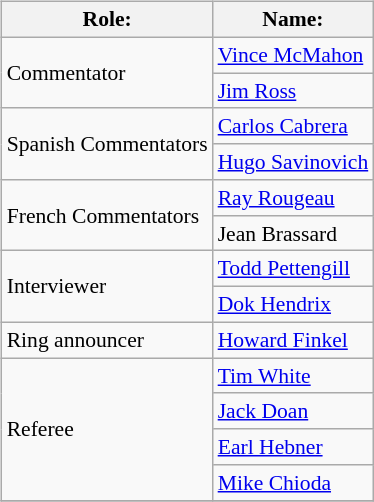<table class=wikitable style="font-size:90%; margin: 0.5em 0 0.5em 1em; float: right; clear: right;">
<tr>
<th>Role:</th>
<th>Name:</th>
</tr>
<tr>
<td rowspan="2">Commentator</td>
<td><a href='#'>Vince McMahon</a></td>
</tr>
<tr>
<td><a href='#'>Jim Ross</a></td>
</tr>
<tr>
<td rowspan="2">Spanish Commentators</td>
<td><a href='#'>Carlos Cabrera</a></td>
</tr>
<tr>
<td><a href='#'>Hugo Savinovich</a></td>
</tr>
<tr>
<td rowspan="2">French Commentators</td>
<td><a href='#'>Ray Rougeau</a></td>
</tr>
<tr>
<td>Jean Brassard</td>
</tr>
<tr>
<td rowspan="2">Interviewer</td>
<td><a href='#'>Todd Pettengill</a></td>
</tr>
<tr>
<td><a href='#'>Dok Hendrix</a></td>
</tr>
<tr>
<td>Ring announcer</td>
<td><a href='#'>Howard Finkel</a></td>
</tr>
<tr>
<td rowspan="4">Referee</td>
<td><a href='#'>Tim White</a></td>
</tr>
<tr>
<td><a href='#'>Jack Doan</a></td>
</tr>
<tr>
<td><a href='#'>Earl Hebner</a></td>
</tr>
<tr>
<td><a href='#'>Mike Chioda</a></td>
</tr>
<tr>
</tr>
</table>
